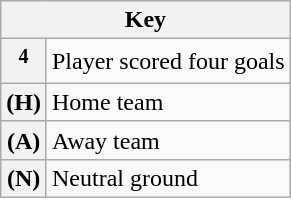<table class="wikitable plainrowheaders">
<tr>
<th colspan="2" scope="col">Key</th>
</tr>
<tr>
<th align="left" scope="row"><sup>4</sup></th>
<td align="left">Player scored four goals</td>
</tr>
<tr>
<th align="left" scope="row">(H)</th>
<td align="left">Home team</td>
</tr>
<tr>
<th align="left" scope="row">(A)</th>
<td align="left">Away team</td>
</tr>
<tr>
<th align="left" scope="row">(N)</th>
<td align="left">Neutral ground</td>
</tr>
</table>
